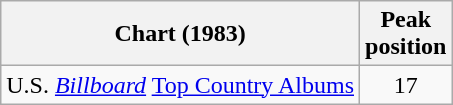<table class="wikitable">
<tr>
<th>Chart (1983)</th>
<th>Peak<br>position</th>
</tr>
<tr>
<td>U.S. <em><a href='#'>Billboard</a></em> <a href='#'>Top Country Albums</a></td>
<td align="center">17</td>
</tr>
</table>
